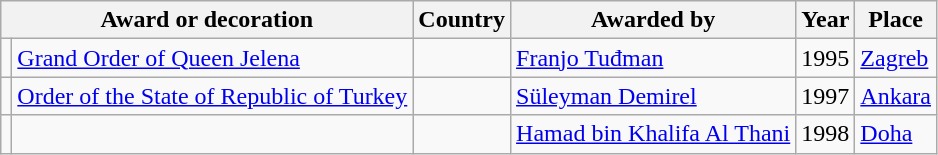<table class="wikitable" style="text-align:left;">
<tr>
<th colspan=2>Award or decoration</th>
<th>Country</th>
<th>Awarded by</th>
<th>Year</th>
<th>Place</th>
</tr>
<tr>
<td></td>
<td><a href='#'>Grand Order of Queen Jelena</a></td>
<td></td>
<td><a href='#'>Franjo Tuđman</a></td>
<td>1995</td>
<td><a href='#'>Zagreb</a></td>
</tr>
<tr>
<td></td>
<td><a href='#'>Order of the State of Republic of Turkey</a></td>
<td></td>
<td><a href='#'>Süleyman Demirel</a></td>
<td>1997</td>
<td><a href='#'>Ankara</a></td>
</tr>
<tr>
<td></td>
<td></td>
<td></td>
<td><a href='#'>Hamad bin Khalifa Al Thani</a></td>
<td>1998</td>
<td><a href='#'>Doha</a></td>
</tr>
</table>
